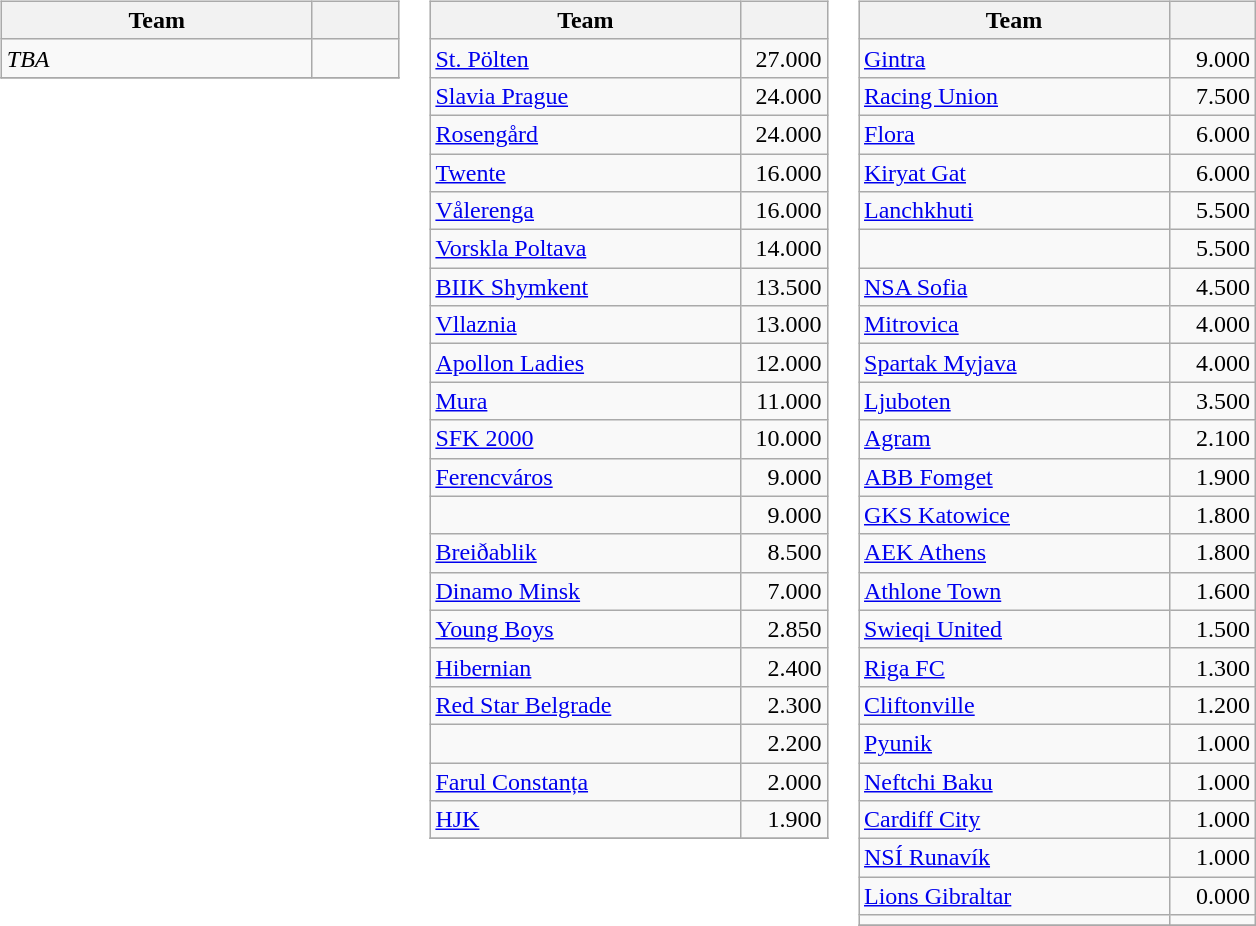<table>
<tr valign=top>
<td><br><table class="wikitable">
<tr>
<th width=200>Team</th>
<th width=50></th>
</tr>
<tr>
<td> <em>TBA</em></td>
<td align=right></td>
</tr>
<tr>
</tr>
</table>
</td>
<td><br><table class="wikitable">
<tr>
<th width=200>Team</th>
<th width=50></th>
</tr>
<tr>
<td> <a href='#'>St. Pölten</a></td>
<td align=right>27.000</td>
</tr>
<tr>
<td> <a href='#'>Slavia Prague</a></td>
<td align=right>24.000</td>
</tr>
<tr>
<td> <a href='#'>Rosengård</a></td>
<td align=right>24.000</td>
</tr>
<tr>
<td> <a href='#'>Twente</a></td>
<td align=right>16.000</td>
</tr>
<tr>
<td> <a href='#'>Vålerenga</a></td>
<td align=right>16.000</td>
</tr>
<tr>
<td> <a href='#'>Vorskla Poltava</a></td>
<td align=right>14.000</td>
</tr>
<tr>
<td> <a href='#'>BIIK Shymkent</a></td>
<td align=right>13.500</td>
</tr>
<tr>
<td> <a href='#'>Vllaznia</a></td>
<td align=right>13.000</td>
</tr>
<tr>
<td> <a href='#'>Apollon Ladies</a></td>
<td align=right>12.000</td>
</tr>
<tr>
<td> <a href='#'>Mura</a></td>
<td align=right>11.000</td>
</tr>
<tr>
<td> <a href='#'>SFK 2000</a></td>
<td align=right>10.000</td>
</tr>
<tr>
<td> <a href='#'>Ferencváros</a></td>
<td align=right>9.000</td>
</tr>
<tr>
<td></td>
<td align=right>9.000</td>
</tr>
<tr>
<td> <a href='#'>Breiðablik</a></td>
<td align=right>8.500</td>
</tr>
<tr>
<td> <a href='#'>Dinamo Minsk</a></td>
<td align=right>7.000</td>
</tr>
<tr>
<td> <a href='#'>Young Boys</a></td>
<td align=right>2.850</td>
</tr>
<tr>
<td> <a href='#'>Hibernian</a></td>
<td align=right>2.400</td>
</tr>
<tr>
<td> <a href='#'>Red Star Belgrade</a></td>
<td align=right>2.300</td>
</tr>
<tr>
<td></td>
<td align=right>2.200</td>
</tr>
<tr>
<td> <a href='#'>Farul Constanța</a></td>
<td align=right>2.000</td>
</tr>
<tr>
<td> <a href='#'>HJK</a></td>
<td align=right>1.900</td>
</tr>
<tr>
</tr>
</table>
</td>
<td><br><table class="wikitable">
<tr>
<th width=200>Team</th>
<th width=50></th>
</tr>
<tr>
<td> <a href='#'>Gintra</a></td>
<td align=right>9.000</td>
</tr>
<tr>
<td> <a href='#'>Racing Union</a></td>
<td align=right>7.500</td>
</tr>
<tr>
<td> <a href='#'>Flora</a></td>
<td align=right>6.000</td>
</tr>
<tr>
<td> <a href='#'>Kiryat Gat</a></td>
<td align=right>6.000</td>
</tr>
<tr>
<td> <a href='#'>Lanchkhuti</a></td>
<td align=right>5.500</td>
</tr>
<tr>
<td></td>
<td align=right>5.500</td>
</tr>
<tr>
<td> <a href='#'>NSA Sofia</a></td>
<td align=right>4.500</td>
</tr>
<tr>
<td> <a href='#'>Mitrovica</a></td>
<td align=right>4.000</td>
</tr>
<tr>
<td> <a href='#'>Spartak Myjava</a></td>
<td align=right>4.000</td>
</tr>
<tr>
<td> <a href='#'>Ljuboten</a></td>
<td align=right>3.500</td>
</tr>
<tr>
<td> <a href='#'>Agram</a></td>
<td align=right>2.100</td>
</tr>
<tr>
<td> <a href='#'>ABB Fomget</a></td>
<td align=right>1.900</td>
</tr>
<tr>
<td> <a href='#'>GKS Katowice</a></td>
<td align=right>1.800</td>
</tr>
<tr>
<td> <a href='#'>AEK Athens</a></td>
<td align=right>1.800</td>
</tr>
<tr>
<td> <a href='#'>Athlone Town</a></td>
<td align=right>1.600</td>
</tr>
<tr>
<td> <a href='#'>Swieqi United</a></td>
<td align=right>1.500</td>
</tr>
<tr>
<td> <a href='#'>Riga FC</a></td>
<td align=right>1.300</td>
</tr>
<tr>
<td> <a href='#'>Cliftonville</a></td>
<td align=right>1.200</td>
</tr>
<tr>
<td> <a href='#'>Pyunik</a></td>
<td align=right>1.000</td>
</tr>
<tr>
<td> <a href='#'>Neftchi Baku</a></td>
<td align=right>1.000</td>
</tr>
<tr>
<td> <a href='#'>Cardiff City</a></td>
<td align=right>1.000</td>
</tr>
<tr>
<td> <a href='#'>NSÍ Runavík</a></td>
<td align=right>1.000</td>
</tr>
<tr>
<td> <a href='#'>Lions Gibraltar</a></td>
<td align=right>0.000</td>
</tr>
<tr>
<td></td>
<td align=right></td>
</tr>
<tr>
</tr>
</table>
</td>
</tr>
</table>
